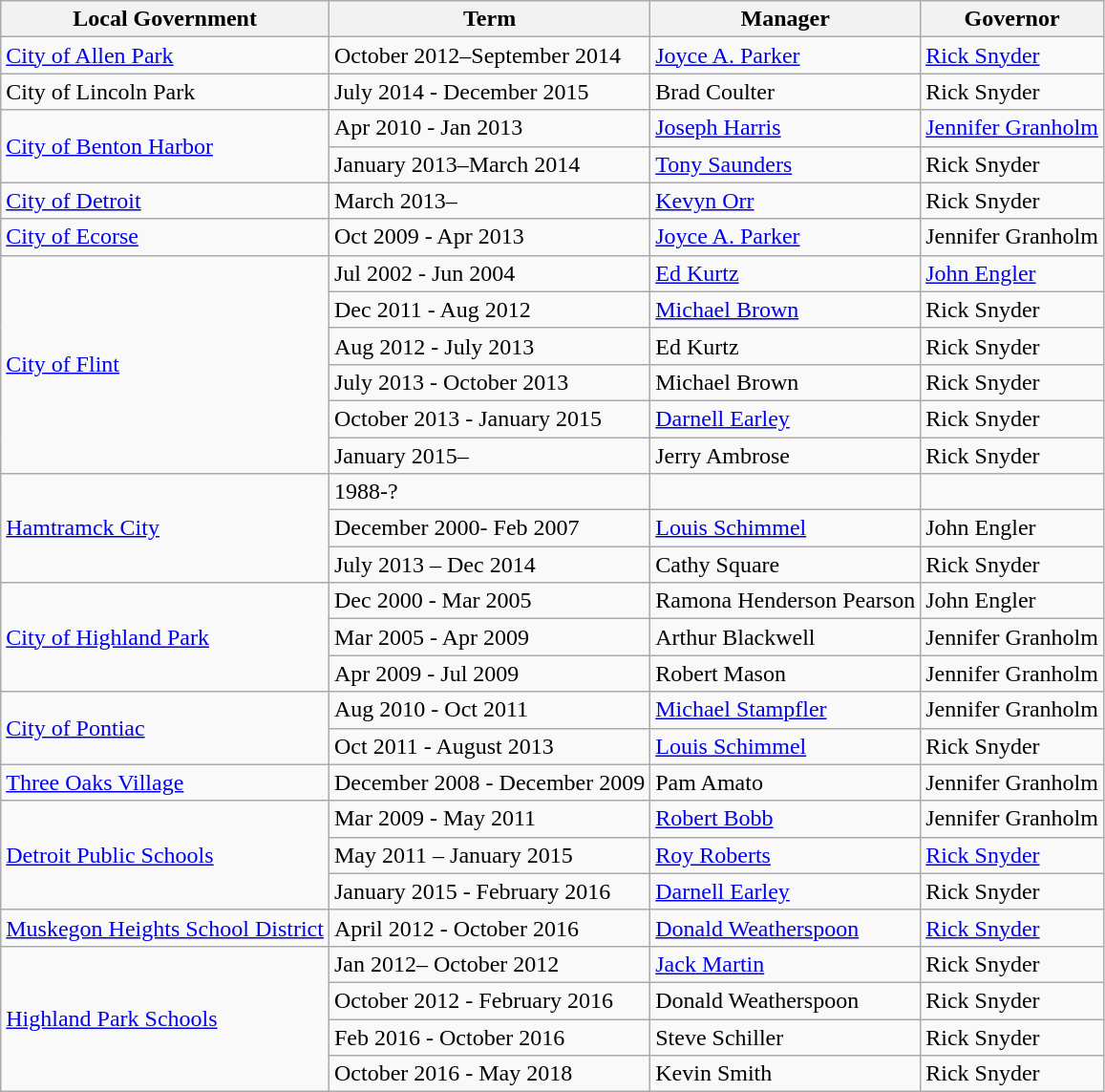<table class="wikitable sortable">
<tr>
<th>Local Government</th>
<th>Term</th>
<th>Manager</th>
<th>Governor</th>
</tr>
<tr>
<td><a href='#'>City of Allen Park</a></td>
<td data-sort-value=201210>October 2012–September 2014</td>
<td><a href='#'>Joyce A. Parker</a></td>
<td><a href='#'>Rick Snyder</a></td>
</tr>
<tr>
<td>City of Lincoln Park</td>
<td>July 2014 - December 2015</td>
<td>Brad Coulter</td>
<td>Rick Snyder</td>
</tr>
<tr>
<td rowspan=2><a href='#'>City of Benton Harbor</a></td>
<td data-sort-value=201004>Apr 2010 - Jan 2013</td>
<td><a href='#'>Joseph Harris</a></td>
<td><a href='#'>Jennifer Granholm</a></td>
</tr>
<tr>
<td data-sort-value=201301>January 2013–March 2014</td>
<td><a href='#'>Tony Saunders</a></td>
<td>Rick Snyder</td>
</tr>
<tr>
<td><a href='#'>City of Detroit</a></td>
<td data-sort-value=201303>March 2013– </td>
<td><a href='#'>Kevyn Orr</a></td>
<td>Rick Snyder</td>
</tr>
<tr>
<td><a href='#'>City of Ecorse</a></td>
<td data-sort-value=200910>Oct 2009 - Apr 2013</td>
<td><a href='#'>Joyce A. Parker</a></td>
<td>Jennifer Granholm</td>
</tr>
<tr>
<td rowspan=6><a href='#'>City of Flint</a></td>
<td data-sort-value=200207>Jul 2002 - Jun 2004</td>
<td><a href='#'>Ed Kurtz</a></td>
<td><a href='#'>John Engler</a></td>
</tr>
<tr>
<td data-sort-value=201112>Dec 2011 - Aug 2012</td>
<td><a href='#'>Michael Brown</a></td>
<td>Rick Snyder</td>
</tr>
<tr>
<td data-sort-value=201208>Aug 2012 - July 2013</td>
<td>Ed Kurtz</td>
<td>Rick Snyder</td>
</tr>
<tr>
<td data-sort-value=201307>July 2013 - October 2013</td>
<td>Michael Brown</td>
<td>Rick Snyder</td>
</tr>
<tr>
<td data-sort-value=201310>October 2013 - January 2015</td>
<td><a href='#'>Darnell Earley</a></td>
<td>Rick Snyder</td>
</tr>
<tr>
<td data-sort-value=201501>January 2015–</td>
<td>Jerry Ambrose</td>
<td>Rick Snyder</td>
</tr>
<tr>
<td rowspan=3><a href='#'>Hamtramck City</a></td>
<td>1988-?</td>
<td></td>
<td></td>
</tr>
<tr>
<td data-sort-value=200011>December 2000- Feb 2007</td>
<td><a href='#'>Louis Schimmel</a></td>
<td>John Engler</td>
</tr>
<tr>
<td data-sort-value=201307>July 2013 – Dec 2014</td>
<td>Cathy Square</td>
<td>Rick Snyder </td>
</tr>
<tr>
<td rowspan=3><a href='#'>City of Highland Park</a></td>
<td data-sort-value=201210>Dec 2000 - Mar 2005</td>
<td>Ramona Henderson Pearson</td>
<td>John Engler</td>
</tr>
<tr>
<td data-sort-value=200503>Mar 2005 - Apr 2009</td>
<td>Arthur Blackwell</td>
<td>Jennifer Granholm</td>
</tr>
<tr>
<td data-sort-value=200904>Apr 2009 - Jul 2009</td>
<td>Robert Mason</td>
<td>Jennifer Granholm</td>
</tr>
<tr>
<td rowspan=2><a href='#'>City of Pontiac</a></td>
<td data-sort-value=201008>Aug 2010 - Oct 2011</td>
<td><a href='#'>Michael Stampfler</a></td>
<td>Jennifer Granholm</td>
</tr>
<tr>
<td data-sort-value=201110>Oct 2011 - August 2013</td>
<td><a href='#'>Louis Schimmel</a></td>
<td>Rick Snyder</td>
</tr>
<tr>
<td><a href='#'>Three Oaks Village</a></td>
<td data-sort-value=2008>December 2008 - December 2009</td>
<td>Pam Amato</td>
<td>Jennifer Granholm</td>
</tr>
<tr>
<td rowspan=3><a href='#'>Detroit Public Schools</a></td>
<td data-sort-value=200903>Mar 2009 - May 2011</td>
<td><a href='#'>Robert Bobb</a></td>
<td>Jennifer Granholm</td>
</tr>
<tr>
<td data-sort-value=201105>May 2011 – January 2015</td>
<td><a href='#'>Roy Roberts</a></td>
<td><a href='#'>Rick Snyder</a></td>
</tr>
<tr>
<td data-sort-value=201501>January 2015 - February 2016</td>
<td><a href='#'>Darnell Earley</a></td>
<td>Rick Snyder</td>
</tr>
<tr>
<td><a href='#'>Muskegon Heights School District</a></td>
<td data-sort-value=201204>April 2012  - October 2016</td>
<td><a href='#'>Donald Weatherspoon</a></td>
<td><a href='#'>Rick Snyder</a></td>
</tr>
<tr>
<td rowspan="4"><a href='#'>Highland Park Schools</a></td>
<td data-sort-value=201201>Jan 2012– October 2012</td>
<td><a href='#'>Jack Martin</a></td>
<td>Rick Snyder</td>
</tr>
<tr>
<td data-sort-value=201210>October 2012 - February 2016</td>
<td>Donald Weatherspoon</td>
<td>Rick Snyder</td>
</tr>
<tr>
<td>Feb 2016 - October 2016</td>
<td>Steve Schiller</td>
<td>Rick Snyder</td>
</tr>
<tr>
<td>October 2016 - May 2018</td>
<td>Kevin Smith</td>
<td>Rick Snyder</td>
</tr>
</table>
